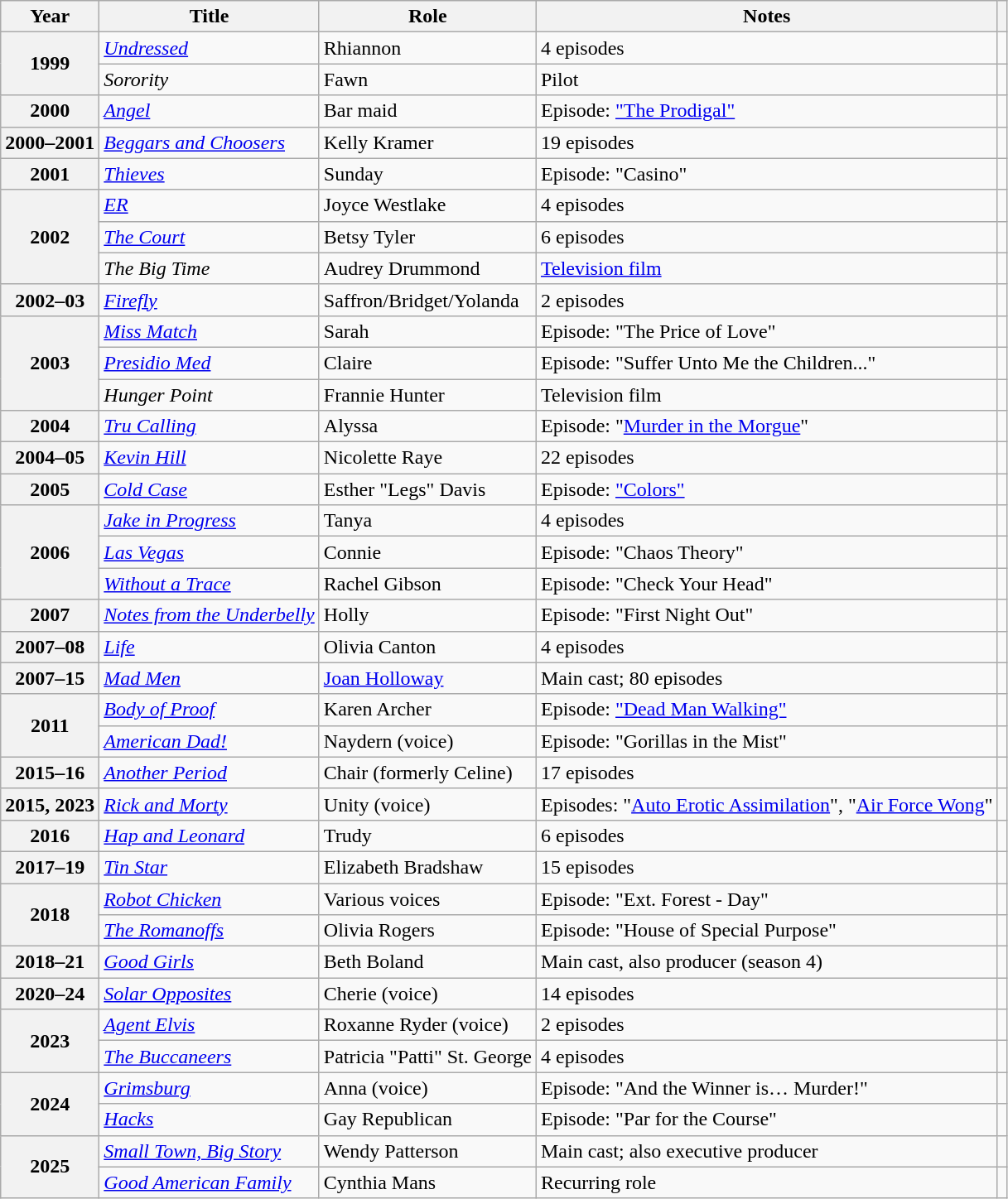<table class="wikitable plainrowheaders sortable" style="margin-right: 0;">
<tr>
<th scope="col">Year</th>
<th scope="col">Title</th>
<th scope="col">Role</th>
<th scope="col" class="unsortable">Notes</th>
<th scope="col" class="unsortable"></th>
</tr>
<tr>
<th rowspan="2" scope="row">1999</th>
<td><em><a href='#'>Undressed</a></em></td>
<td>Rhiannon</td>
<td>4 episodes</td>
<td align=center></td>
</tr>
<tr>
<td><em>Sorority</em></td>
<td>Fawn</td>
<td>Pilot</td>
<td align=center></td>
</tr>
<tr>
<th scope="row">2000</th>
<td><em><a href='#'>Angel</a></em></td>
<td>Bar maid</td>
<td>Episode: <a href='#'>"The Prodigal"</a></td>
<td align=center></td>
</tr>
<tr>
<th scope="row">2000–2001</th>
<td><em><a href='#'>Beggars and Choosers</a></em></td>
<td>Kelly Kramer</td>
<td>19 episodes</td>
<td align=center></td>
</tr>
<tr>
<th scope="row">2001</th>
<td><em><a href='#'>Thieves</a></em></td>
<td>Sunday</td>
<td>Episode: "Casino"</td>
<td align=center></td>
</tr>
<tr>
<th rowspan="3" scope="row">2002</th>
<td><em><a href='#'>ER</a></em></td>
<td>Joyce Westlake</td>
<td>4 episodes</td>
<td align=center></td>
</tr>
<tr>
<td><em><a href='#'>The Court</a></em></td>
<td>Betsy Tyler</td>
<td>6 episodes</td>
<td align=center></td>
</tr>
<tr>
<td><em>The Big Time</em></td>
<td>Audrey Drummond</td>
<td><a href='#'>Television film</a></td>
<td align=center></td>
</tr>
<tr>
<th scope="row">2002–03</th>
<td><em><a href='#'>Firefly</a></em></td>
<td>Saffron/Bridget/Yolanda</td>
<td>2 episodes</td>
<td align=center></td>
</tr>
<tr>
<th rowspan="3" scope="row">2003</th>
<td><em><a href='#'>Miss Match</a></em></td>
<td>Sarah</td>
<td>Episode: "The Price of Love"</td>
<td align=center></td>
</tr>
<tr>
<td><em><a href='#'>Presidio Med</a></em></td>
<td>Claire</td>
<td>Episode: "Suffer Unto Me the Children..."</td>
<td align=center></td>
</tr>
<tr>
<td><em>Hunger Point</em></td>
<td>Frannie Hunter</td>
<td>Television film</td>
<td align=center></td>
</tr>
<tr>
<th scope="row">2004</th>
<td><em><a href='#'>Tru Calling</a></em></td>
<td>Alyssa</td>
<td>Episode: "<a href='#'>Murder in the Morgue</a>"</td>
<td align=center></td>
</tr>
<tr>
<th scope="row">2004–05</th>
<td><em><a href='#'>Kevin Hill</a></em></td>
<td>Nicolette Raye</td>
<td>22 episodes</td>
<td align=center></td>
</tr>
<tr>
<th scope="row">2005</th>
<td><em><a href='#'>Cold Case</a></em></td>
<td>Esther "Legs" Davis</td>
<td>Episode: <a href='#'>"Colors"</a></td>
<td align=center></td>
</tr>
<tr>
<th rowspan="3" scope="row">2006</th>
<td><em><a href='#'>Jake in Progress</a></em></td>
<td>Tanya</td>
<td>4 episodes</td>
<td align=center></td>
</tr>
<tr>
<td><em><a href='#'>Las Vegas</a></em></td>
<td>Connie</td>
<td>Episode: "Chaos Theory"</td>
<td align=center></td>
</tr>
<tr>
<td><em><a href='#'>Without a Trace</a></em></td>
<td>Rachel Gibson</td>
<td>Episode: "Check Your Head"</td>
<td align=center></td>
</tr>
<tr>
<th scope="row">2007</th>
<td><em><a href='#'>Notes from the Underbelly</a></em></td>
<td>Holly</td>
<td>Episode: "First Night Out"</td>
<td align=center></td>
</tr>
<tr>
<th scope="row">2007–08</th>
<td><em><a href='#'>Life</a></em></td>
<td>Olivia Canton</td>
<td>4 episodes</td>
<td align=center></td>
</tr>
<tr>
<th scope="row">2007–15</th>
<td><em><a href='#'>Mad Men</a></em></td>
<td><a href='#'>Joan Holloway</a></td>
<td>Main cast; 80 episodes</td>
<td align=center></td>
</tr>
<tr>
<th rowspan="2" scope="row">2011</th>
<td><em><a href='#'>Body of Proof</a></em></td>
<td>Karen Archer</td>
<td>Episode: <a href='#'>"Dead Man Walking"</a></td>
<td align=center></td>
</tr>
<tr>
<td><em><a href='#'>American Dad!</a></em></td>
<td>Naydern (voice)</td>
<td>Episode: "Gorillas in the Mist"</td>
<td align=center></td>
</tr>
<tr>
<th scope="row">2015–16</th>
<td><em><a href='#'>Another Period</a></em></td>
<td>Chair (formerly Celine)</td>
<td>17 episodes</td>
<td align=center></td>
</tr>
<tr>
<th scope="row">2015, 2023</th>
<td><em><a href='#'>Rick and Morty</a></em></td>
<td>Unity (voice)</td>
<td>Episodes: "<a href='#'>Auto Erotic Assimilation</a>", "<a href='#'>Air Force Wong</a>"</td>
<td align=center></td>
</tr>
<tr>
<th scope="row">2016</th>
<td><em><a href='#'>Hap and Leonard</a></em></td>
<td>Trudy</td>
<td>6 episodes</td>
<td align=center></td>
</tr>
<tr>
<th scope="row">2017–19</th>
<td><em><a href='#'>Tin Star</a></em></td>
<td>Elizabeth Bradshaw</td>
<td>15 episodes</td>
<td align=center></td>
</tr>
<tr>
<th rowspan="2" scope="row">2018</th>
<td><em><a href='#'>Robot Chicken</a></em></td>
<td>Various voices</td>
<td>Episode: "Ext. Forest - Day"</td>
<td align=center></td>
</tr>
<tr>
<td><em><a href='#'>The Romanoffs</a></em></td>
<td>Olivia Rogers</td>
<td>Episode: "House of Special Purpose"</td>
<td align=center></td>
</tr>
<tr>
<th scope="row">2018–21</th>
<td><em><a href='#'>Good Girls</a></em></td>
<td>Beth Boland</td>
<td>Main cast, also producer (season 4)</td>
<td align=center></td>
</tr>
<tr>
<th scope="row">2020–24</th>
<td><em><a href='#'>Solar Opposites</a></em></td>
<td>Cherie (voice)</td>
<td>14 episodes</td>
<td align=center></td>
</tr>
<tr>
<th rowspan=2 scope="row">2023</th>
<td><em><a href='#'>Agent Elvis</a></em></td>
<td>Roxanne Ryder (voice)</td>
<td>2 episodes</td>
<td align=center></td>
</tr>
<tr>
<td><em><a href='#'>The Buccaneers</a></em></td>
<td>Patricia "Patti" St. George</td>
<td>4 episodes</td>
<td align=center></td>
</tr>
<tr>
<th rowspan=2 scope="row">2024</th>
<td><em><a href='#'>Grimsburg</a></em></td>
<td>Anna (voice)</td>
<td>Episode: "And the Winner is… Murder!"</td>
<td align=center></td>
</tr>
<tr>
<td><em><a href='#'>Hacks</a></em></td>
<td>Gay Republican</td>
<td>Episode: "Par for the Course"</td>
<td align=center></td>
</tr>
<tr>
<th rowspan=2 scope="row">2025</th>
<td><em><a href='#'>Small Town, Big Story</a></em></td>
<td>Wendy Patterson</td>
<td>Main cast; also executive producer</td>
<td align=center></td>
</tr>
<tr>
<td><em><a href='#'>Good American Family</a></em></td>
<td>Cynthia Mans</td>
<td>Recurring role</td>
<td align=center></td>
</tr>
</table>
